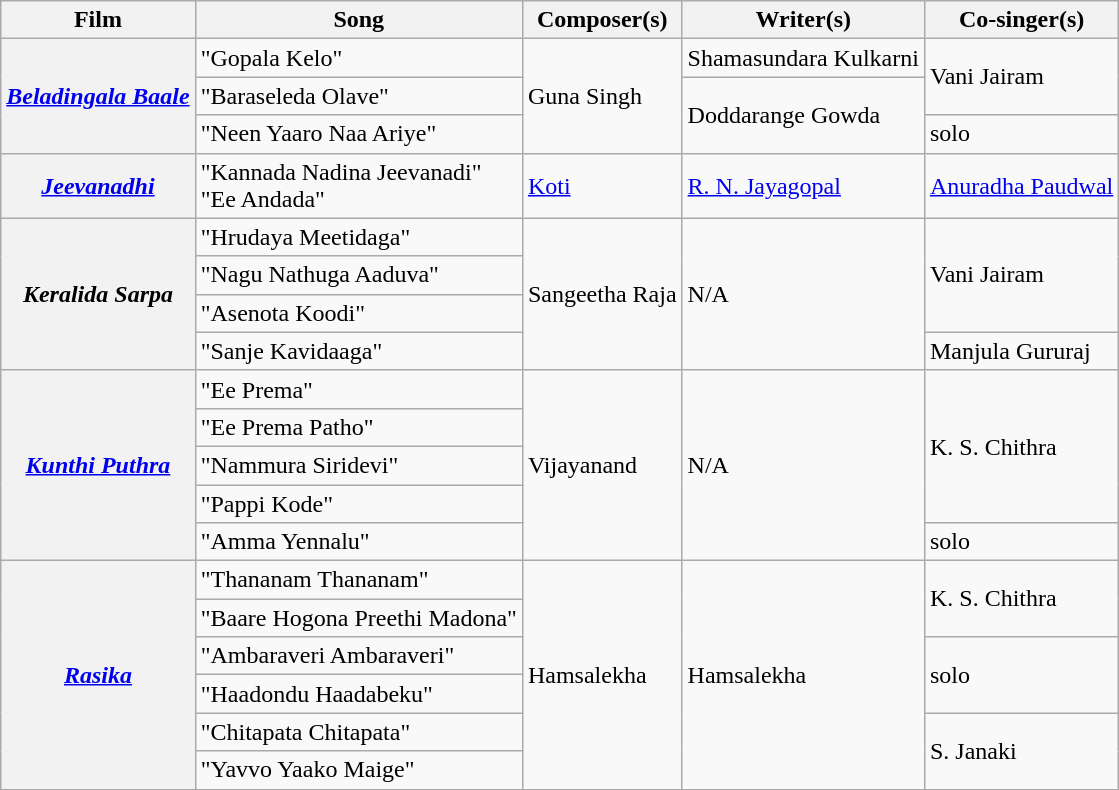<table class="wikitable">
<tr>
<th>Film</th>
<th>Song</th>
<th>Composer(s)</th>
<th>Writer(s)</th>
<th>Co-singer(s)</th>
</tr>
<tr>
<th Rowspan=3><em><a href='#'>Beladingala Baale</a></em></th>
<td>"Gopala Kelo"</td>
<td rowspan=3>Guna Singh</td>
<td>Shamasundara Kulkarni</td>
<td rowspan=2>Vani Jairam</td>
</tr>
<tr>
<td>"Baraseleda Olave"</td>
<td rowspan=2>Doddarange Gowda</td>
</tr>
<tr>
<td>"Neen Yaaro Naa Ariye"</td>
<td>solo</td>
</tr>
<tr>
<th><em><a href='#'>Jeevanadhi</a></em></th>
<td>"Kannada Nadina Jeevanadi"<br>"Ee Andada"</td>
<td><a href='#'>Koti</a></td>
<td><a href='#'>R. N. Jayagopal</a></td>
<td><a href='#'>Anuradha Paudwal</a></td>
</tr>
<tr>
<th Rowspan=4><em>Keralida Sarpa</em></th>
<td>"Hrudaya Meetidaga"</td>
<td rowspan=4>Sangeetha Raja</td>
<td rowspan=4>N/A</td>
<td rowspan=3>Vani Jairam</td>
</tr>
<tr>
<td>"Nagu Nathuga Aaduva"</td>
</tr>
<tr>
<td>"Asenota Koodi"</td>
</tr>
<tr>
<td>"Sanje Kavidaaga"</td>
<td>Manjula Gururaj</td>
</tr>
<tr>
<th Rowspan=5><em><a href='#'>Kunthi Puthra</a></em></th>
<td>"Ee Prema"</td>
<td rowspan=5>Vijayanand</td>
<td rowspan=5>N/A</td>
<td Rowspan=4>K. S. Chithra</td>
</tr>
<tr>
<td>"Ee Prema Patho"</td>
</tr>
<tr>
<td>"Nammura Siridevi"</td>
</tr>
<tr>
<td>"Pappi Kode"</td>
</tr>
<tr>
<td>"Amma Yennalu"</td>
<td>solo</td>
</tr>
<tr>
<th Rowspan=6><em><a href='#'>Rasika</a></em></th>
<td>"Thananam Thananam"</td>
<td rowspan=6>Hamsalekha</td>
<td rowspan=6>Hamsalekha</td>
<td Rowspan=2>K. S. Chithra</td>
</tr>
<tr>
<td>"Baare Hogona Preethi Madona"</td>
</tr>
<tr>
<td>"Ambaraveri Ambaraveri"</td>
<td Rowspan=2>solo</td>
</tr>
<tr>
<td>"Haadondu Haadabeku"</td>
</tr>
<tr>
<td>"Chitapata Chitapata"</td>
<td rowspan=2>S. Janaki</td>
</tr>
<tr>
<td>"Yavvo Yaako Maige"</td>
</tr>
<tr>
</tr>
</table>
